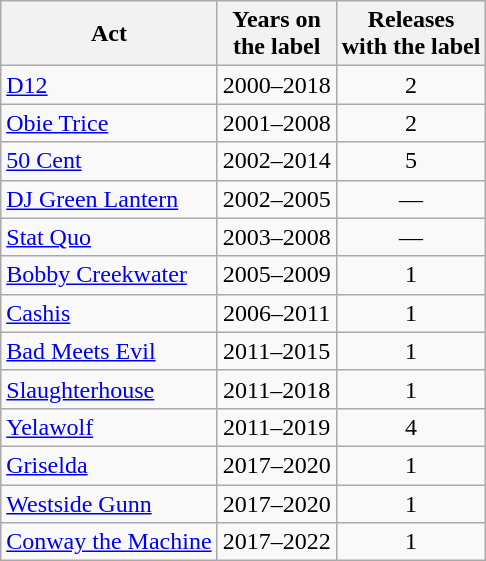<table class="wikitable sortable">
<tr>
<th>Act</th>
<th>Years on <br>the label</th>
<th>Releases <br>with the label</th>
</tr>
<tr>
<td><a href='#'>D12</a></td>
<td style="text-align:center;">2000–2018</td>
<td style="text-align:center;">2</td>
</tr>
<tr>
<td><a href='#'>Obie Trice</a></td>
<td style="text-align:center;">2001–2008</td>
<td style="text-align:center;">2</td>
</tr>
<tr>
<td><a href='#'>50 Cent</a></td>
<td style="text-align:center;">2002–2014</td>
<td style="text-align:center;">5</td>
</tr>
<tr>
<td><a href='#'>DJ Green Lantern</a></td>
<td style="text-align:center;">2002–2005</td>
<td style="text-align:center;">—</td>
</tr>
<tr>
<td><a href='#'>Stat Quo</a></td>
<td style="text-align:center;">2003–2008</td>
<td style="text-align:center;">—</td>
</tr>
<tr>
<td><a href='#'>Bobby Creekwater</a></td>
<td style="text-align:center;">2005–2009</td>
<td style="text-align:center;">1</td>
</tr>
<tr>
<td><a href='#'>Cashis</a></td>
<td style="text-align:center;">2006–2011</td>
<td style="text-align:center;">1</td>
</tr>
<tr>
<td><a href='#'>Bad Meets Evil</a> </td>
<td style="text-align:center;">2011–2015</td>
<td style="text-align:center;">1</td>
</tr>
<tr>
<td><a href='#'>Slaughterhouse</a></td>
<td style="text-align:center;">2011–2018</td>
<td style="text-align:center;">1</td>
</tr>
<tr>
<td><a href='#'>Yelawolf</a></td>
<td style="text-align:center;">2011–2019</td>
<td style="text-align:center;">4</td>
</tr>
<tr>
<td><a href='#'>Griselda</a></td>
<td style="text-align:center;">2017–2020</td>
<td style="text-align:center;">1</td>
</tr>
<tr>
<td><a href='#'>Westside Gunn</a></td>
<td style="text-align:center;">2017–2020</td>
<td style="text-align:center;">1</td>
</tr>
<tr>
<td><a href='#'>Conway the Machine</a></td>
<td style="text-align:center;">2017–2022</td>
<td style="text-align:center;">1</td>
</tr>
</table>
